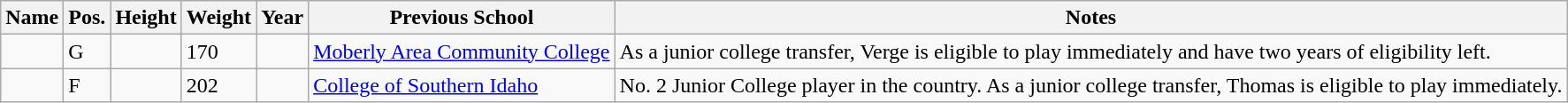<table class="wikitable sortable" style="font-size:100%;" border="1">
<tr>
<th>Name</th>
<th>Pos.</th>
<th>Height</th>
<th>Weight</th>
<th>Year</th>
<th>Previous School</th>
<th ! class="unsortable">Notes</th>
</tr>
<tr>
<td></td>
<td>G</td>
<td></td>
<td>170</td>
<td></td>
<td><a href='#'>Moberly Area Community College</a></td>
<td>As a junior college transfer, Verge is eligible to play immediately and have two years of eligibility left.</td>
</tr>
<tr>
<td></td>
<td>F</td>
<td></td>
<td>202</td>
<td></td>
<td><a href='#'>College of Southern Idaho</a></td>
<td>No. 2 Junior College player in the country. As a junior college transfer, Thomas is eligible to play immediately.</td>
</tr>
</table>
